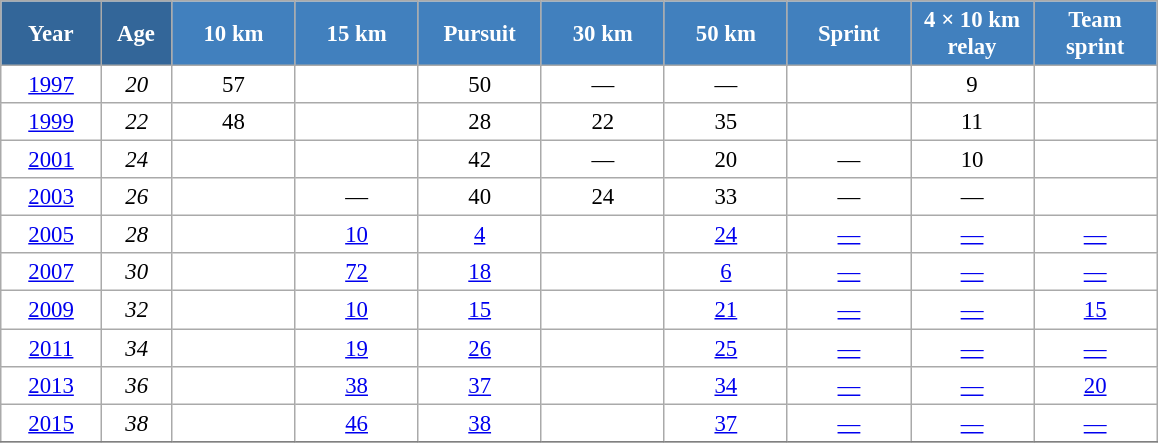<table class="wikitable" style="font-size:95%; text-align:center; border:grey solid 1px; border-collapse:collapse; background:#ffffff;">
<tr>
<th style="background-color:#369; color:white; width:60px;"> Year </th>
<th style="background-color:#369; color:white; width:40px;"> Age </th>
<th style="background-color:#4180be; color:white; width:75px;"> 10 km </th>
<th style="background-color:#4180be; color:white; width:75px;"> 15 km </th>
<th style="background-color:#4180be; color:white; width:75px;"> Pursuit </th>
<th style="background-color:#4180be; color:white; width:75px;"> 30 km </th>
<th style="background-color:#4180be; color:white; width:75px;"> 50 km </th>
<th style="background-color:#4180be; color:white; width:75px;"> Sprint </th>
<th style="background-color:#4180be; color:white; width:75px;"> 4 × 10 km <br> relay </th>
<th style="background-color:#4180be; color:white; width:75px;"> Team <br> sprint </th>
</tr>
<tr>
<td><a href='#'>1997</a></td>
<td><em>20</em></td>
<td>57</td>
<td></td>
<td>50</td>
<td>—</td>
<td>—</td>
<td></td>
<td>9</td>
<td></td>
</tr>
<tr>
<td><a href='#'>1999</a></td>
<td><em>22</em></td>
<td>48</td>
<td></td>
<td>28</td>
<td>22</td>
<td>35</td>
<td></td>
<td>11</td>
<td></td>
</tr>
<tr>
<td><a href='#'>2001</a></td>
<td><em>24</em></td>
<td></td>
<td></td>
<td>42</td>
<td>—</td>
<td>20</td>
<td>—</td>
<td>10</td>
<td></td>
</tr>
<tr>
<td><a href='#'>2003</a></td>
<td><em>26</em></td>
<td></td>
<td>—</td>
<td>40</td>
<td>24</td>
<td>33</td>
<td>—</td>
<td>—</td>
<td></td>
</tr>
<tr>
<td><a href='#'>2005</a></td>
<td><em>28</em></td>
<td></td>
<td><a href='#'>10</a></td>
<td><a href='#'>4</a></td>
<td></td>
<td><a href='#'>24</a></td>
<td><a href='#'>—</a></td>
<td><a href='#'>—</a></td>
<td><a href='#'>—</a></td>
</tr>
<tr>
<td><a href='#'>2007</a></td>
<td><em>30</em></td>
<td></td>
<td><a href='#'>72</a></td>
<td><a href='#'>18</a></td>
<td></td>
<td><a href='#'>6</a></td>
<td><a href='#'>—</a></td>
<td><a href='#'>—</a></td>
<td><a href='#'>—</a></td>
</tr>
<tr>
<td><a href='#'>2009</a></td>
<td><em>32</em></td>
<td></td>
<td><a href='#'>10</a></td>
<td><a href='#'>15</a></td>
<td></td>
<td><a href='#'>21</a></td>
<td><a href='#'>—</a></td>
<td><a href='#'>—</a></td>
<td><a href='#'>15</a></td>
</tr>
<tr>
<td><a href='#'>2011</a></td>
<td><em>34</em></td>
<td></td>
<td><a href='#'>19</a></td>
<td><a href='#'>26</a></td>
<td></td>
<td><a href='#'>25</a></td>
<td><a href='#'>—</a></td>
<td><a href='#'>—</a></td>
<td><a href='#'>—</a></td>
</tr>
<tr>
<td><a href='#'>2013</a></td>
<td><em>36</em></td>
<td></td>
<td><a href='#'>38</a></td>
<td><a href='#'>37</a></td>
<td></td>
<td><a href='#'>34</a></td>
<td><a href='#'>—</a></td>
<td><a href='#'>—</a></td>
<td><a href='#'>20</a></td>
</tr>
<tr>
<td><a href='#'>2015</a></td>
<td><em>38</em></td>
<td></td>
<td><a href='#'>46</a></td>
<td><a href='#'>38</a></td>
<td></td>
<td><a href='#'>37</a></td>
<td><a href='#'>—</a></td>
<td><a href='#'>—</a></td>
<td><a href='#'>—</a></td>
</tr>
<tr>
</tr>
</table>
